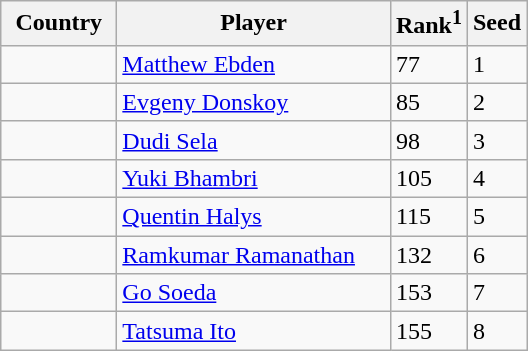<table class="sortable wikitable">
<tr>
<th width="70">Country</th>
<th width="175">Player</th>
<th>Rank<sup>1</sup></th>
<th>Seed</th>
</tr>
<tr>
<td></td>
<td><a href='#'>Matthew Ebden</a></td>
<td>77</td>
<td>1</td>
</tr>
<tr>
<td></td>
<td><a href='#'>Evgeny Donskoy</a></td>
<td>85</td>
<td>2</td>
</tr>
<tr>
<td></td>
<td><a href='#'>Dudi Sela</a></td>
<td>98</td>
<td>3</td>
</tr>
<tr>
<td></td>
<td><a href='#'>Yuki Bhambri</a></td>
<td>105</td>
<td>4</td>
</tr>
<tr>
<td></td>
<td><a href='#'>Quentin Halys</a></td>
<td>115</td>
<td>5</td>
</tr>
<tr>
<td></td>
<td><a href='#'>Ramkumar Ramanathan</a></td>
<td>132</td>
<td>6</td>
</tr>
<tr>
<td></td>
<td><a href='#'>Go Soeda</a></td>
<td>153</td>
<td>7</td>
</tr>
<tr>
<td></td>
<td><a href='#'>Tatsuma Ito</a></td>
<td>155</td>
<td>8</td>
</tr>
</table>
